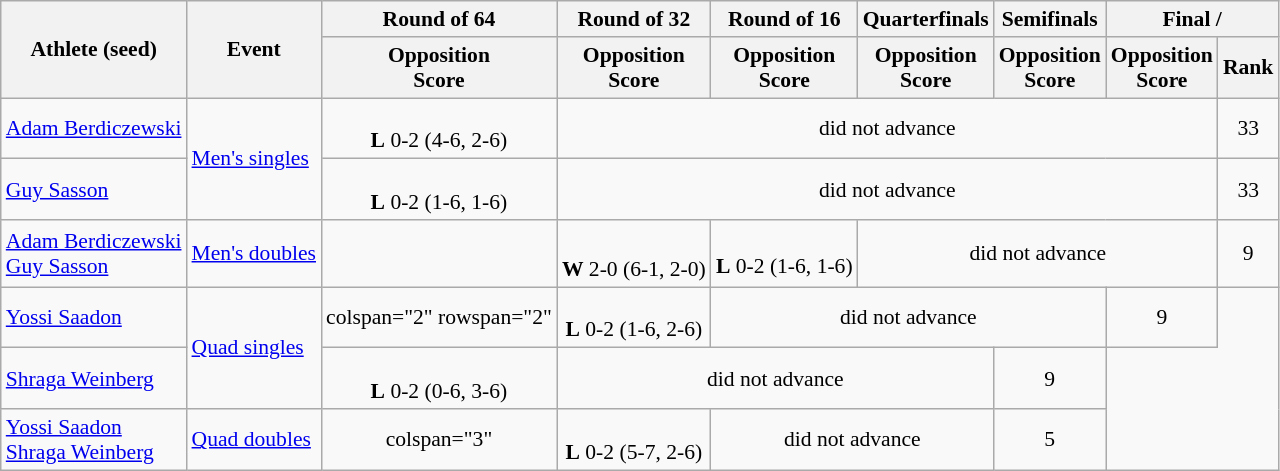<table class=wikitable style="font-size:90%">
<tr>
<th rowspan="2">Athlete (seed)</th>
<th rowspan="2">Event</th>
<th>Round of 64</th>
<th>Round of 32</th>
<th>Round of 16</th>
<th>Quarterfinals</th>
<th>Semifinals</th>
<th colspan="2">Final / </th>
</tr>
<tr>
<th>Opposition<br>Score</th>
<th>Opposition<br>Score</th>
<th>Opposition<br>Score</th>
<th>Opposition<br>Score</th>
<th>Opposition<br>Score</th>
<th>Opposition<br>Score</th>
<th>Rank</th>
</tr>
<tr align=center>
<td align=left><a href='#'>Adam Berdiczewski</a></td>
<td align=left rowspan="2"><a href='#'>Men's singles</a></td>
<td><br><strong>L</strong> 0-2 (4-6, 2-6)</td>
<td colspan="5">did not advance</td>
<td>33</td>
</tr>
<tr align=center>
<td align=left><a href='#'>Guy Sasson</a></td>
<td><br><strong>L</strong> 0-2 (1-6, 1-6)</td>
<td colspan="5">did not advance</td>
<td>33</td>
</tr>
<tr align=center>
<td align=left><a href='#'>Adam Berdiczewski</a><br><a href='#'>Guy Sasson</a></td>
<td align=left><a href='#'>Men's doubles</a></td>
<td></td>
<td><br><strong>W</strong> 2-0 (6-1, 2-0<sup></sup>)</td>
<td><br><strong>L</strong> 0-2 (1-6, 1-6)</td>
<td colspan="3">did not advance</td>
<td>9</td>
</tr>
<tr align=center>
<td align=left><a href='#'>Yossi Saadon</a></td>
<td align=left rowspan="2"><a href='#'>Quad singles</a></td>
<td>colspan="2" rowspan="2" </td>
<td><br><strong>L</strong> 0-2 (1-6, 2-6)</td>
<td colspan="3">did not advance</td>
<td>9</td>
</tr>
<tr align=center>
<td align=left><a href='#'>Shraga Weinberg</a></td>
<td><br><strong>L</strong> 0-2 (0-6, 3-6)</td>
<td colspan="3">did not advance</td>
<td>9</td>
</tr>
<tr align=center>
<td align=left><a href='#'>Yossi Saadon</a><br><a href='#'>Shraga Weinberg</a></td>
<td align=left><a href='#'>Quad doubles</a></td>
<td>colspan="3" </td>
<td><br><strong>L</strong> 0-2 (5-7, 2-6)</td>
<td colspan="2">did not advance</td>
<td>5</td>
</tr>
</table>
